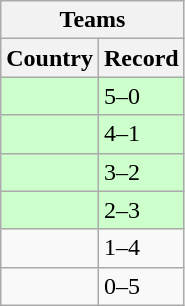<table class="wikitable">
<tr>
<th colspan="4">Teams</th>
</tr>
<tr>
<th>Country</th>
<th>Record</th>
</tr>
<tr bgcolor="ccffcc">
<td><strong></strong></td>
<td>5–0</td>
</tr>
<tr bgcolor="ccffcc">
<td><strong></strong></td>
<td>4–1</td>
</tr>
<tr bgcolor="ccffcc">
<td><strong></strong></td>
<td>3–2</td>
</tr>
<tr bgcolor="ccffcc">
<td><strong></strong></td>
<td>2–3</td>
</tr>
<tr>
<td><strong></strong></td>
<td>1–4</td>
</tr>
<tr>
<td><strong></strong></td>
<td>0–5</td>
</tr>
</table>
